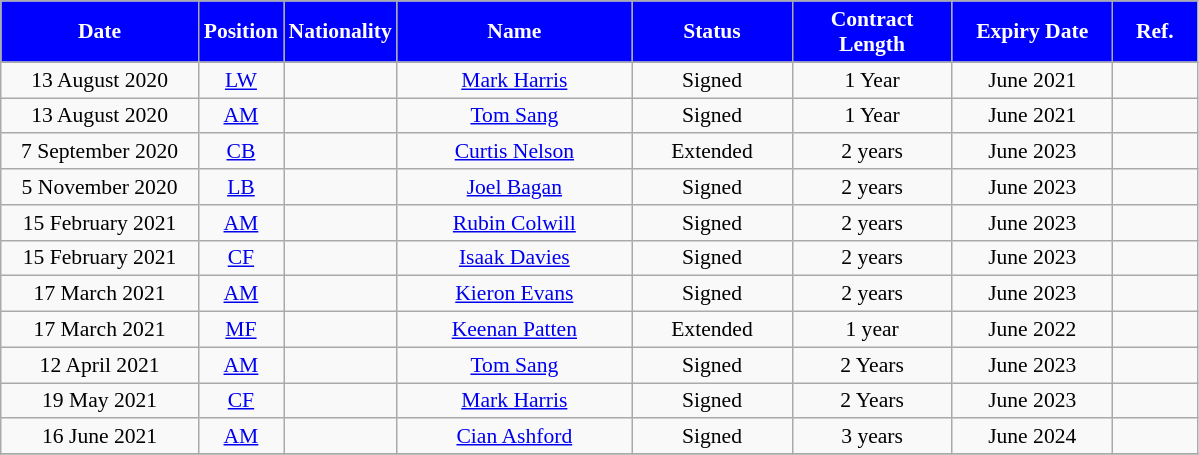<table class="wikitable"  style="text-align:center; font-size:90%; ">
<tr>
<th style="background:#0000FF; color:white; width:125px;">Date</th>
<th style="background:#0000FF; color:white; width:50px;">Position</th>
<th style="background:#0000FF; color:white; width:50px;">Nationality</th>
<th style="background:#0000FF; color:white; width:150px;">Name</th>
<th style="background:#0000FF; color:white; width:100px;">Status</th>
<th style="background:#0000FF; color:white; width:100px;">Contract Length</th>
<th style="background:#0000FF; color:white; width:100px;">Expiry Date</th>
<th style="background:#0000FF; color:white; width:50px;">Ref.</th>
</tr>
<tr>
<td>13 August 2020</td>
<td><a href='#'>LW</a></td>
<td></td>
<td><a href='#'>Mark Harris</a></td>
<td>Signed</td>
<td>1 Year</td>
<td>June 2021</td>
<td></td>
</tr>
<tr>
<td>13 August 2020</td>
<td><a href='#'>AM</a></td>
<td></td>
<td><a href='#'>Tom Sang</a></td>
<td>Signed</td>
<td>1 Year</td>
<td>June 2021</td>
<td></td>
</tr>
<tr>
<td>7 September 2020</td>
<td><a href='#'>CB</a></td>
<td></td>
<td><a href='#'>Curtis Nelson</a></td>
<td>Extended</td>
<td>2 years</td>
<td>June 2023</td>
<td></td>
</tr>
<tr>
<td>5 November 2020</td>
<td><a href='#'>LB</a></td>
<td></td>
<td><a href='#'>Joel Bagan</a></td>
<td>Signed</td>
<td>2 years</td>
<td>June 2023</td>
<td></td>
</tr>
<tr>
<td>15 February 2021</td>
<td><a href='#'>AM</a></td>
<td></td>
<td><a href='#'>Rubin Colwill</a></td>
<td>Signed</td>
<td>2 years</td>
<td>June 2023</td>
<td></td>
</tr>
<tr>
<td>15 February 2021</td>
<td><a href='#'>CF</a></td>
<td></td>
<td><a href='#'>Isaak Davies</a></td>
<td>Signed</td>
<td>2 years</td>
<td>June 2023</td>
<td></td>
</tr>
<tr>
<td>17 March 2021</td>
<td><a href='#'>AM</a></td>
<td></td>
<td><a href='#'>Kieron Evans</a></td>
<td>Signed</td>
<td>2 years</td>
<td>June 2023</td>
<td></td>
</tr>
<tr>
<td>17 March 2021</td>
<td><a href='#'>MF</a></td>
<td></td>
<td><a href='#'>Keenan Patten</a></td>
<td>Extended</td>
<td>1 year</td>
<td>June 2022</td>
<td></td>
</tr>
<tr>
<td>12 April 2021</td>
<td><a href='#'>AM</a></td>
<td></td>
<td><a href='#'>Tom Sang</a></td>
<td>Signed</td>
<td>2 Years</td>
<td>June 2023</td>
<td></td>
</tr>
<tr>
<td>19 May 2021</td>
<td><a href='#'>CF</a></td>
<td></td>
<td><a href='#'>Mark Harris</a></td>
<td>Signed</td>
<td>2 Years</td>
<td>June 2023</td>
<td></td>
</tr>
<tr>
<td>16 June 2021</td>
<td><a href='#'>AM</a></td>
<td></td>
<td><a href='#'>Cian Ashford</a></td>
<td>Signed</td>
<td>3 years</td>
<td>June 2024</td>
<td></td>
</tr>
<tr>
</tr>
</table>
